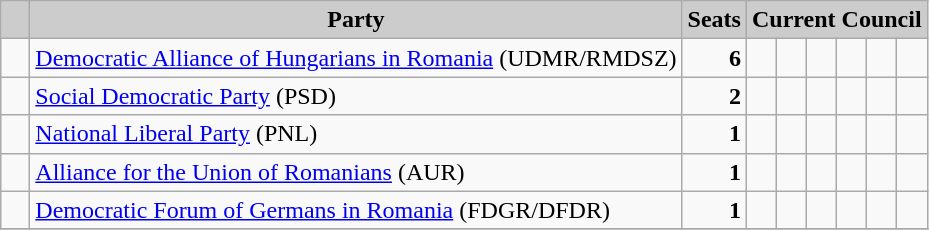<table class="wikitable">
<tr>
<th style="background:#ccc">   </th>
<th style="background:#ccc">Party</th>
<th style="background:#ccc">Seats</th>
<th style="background:#ccc" colspan="6">Current Council</th>
</tr>
<tr>
<td>  </td>
<td><a href='#'>Democratic Alliance of Hungarians in Romania</a> (UDMR/RMDSZ)</td>
<td style="text-align: right"><strong>6</strong></td>
<td>  </td>
<td>  </td>
<td>  </td>
<td>  </td>
<td>  </td>
<td>  </td>
</tr>
<tr>
<td>  </td>
<td><a href='#'>Social Democratic Party</a> (PSD)</td>
<td style="text-align: right"><strong>2</strong></td>
<td>  </td>
<td>  </td>
<td> </td>
<td> </td>
<td> </td>
<td> </td>
</tr>
<tr>
<td>  </td>
<td><a href='#'>National Liberal Party</a> (PNL)</td>
<td style="text-align: right"><strong>1</strong></td>
<td>  </td>
<td> </td>
<td> </td>
<td> </td>
<td> </td>
<td> </td>
</tr>
<tr>
<td>  </td>
<td><a href='#'>Alliance for the Union of Romanians</a> (AUR)</td>
<td style="text-align: right"><strong>1</strong></td>
<td>  </td>
<td> </td>
<td> </td>
<td> </td>
<td> </td>
<td> </td>
</tr>
<tr>
<td>  </td>
<td><a href='#'>Democratic Forum of Germans in Romania</a> (FDGR/DFDR)</td>
<td style="text-align: right"><strong>1</strong></td>
<td>  </td>
<td> </td>
<td> </td>
<td> </td>
<td> </td>
<td> </td>
</tr>
<tr>
</tr>
</table>
